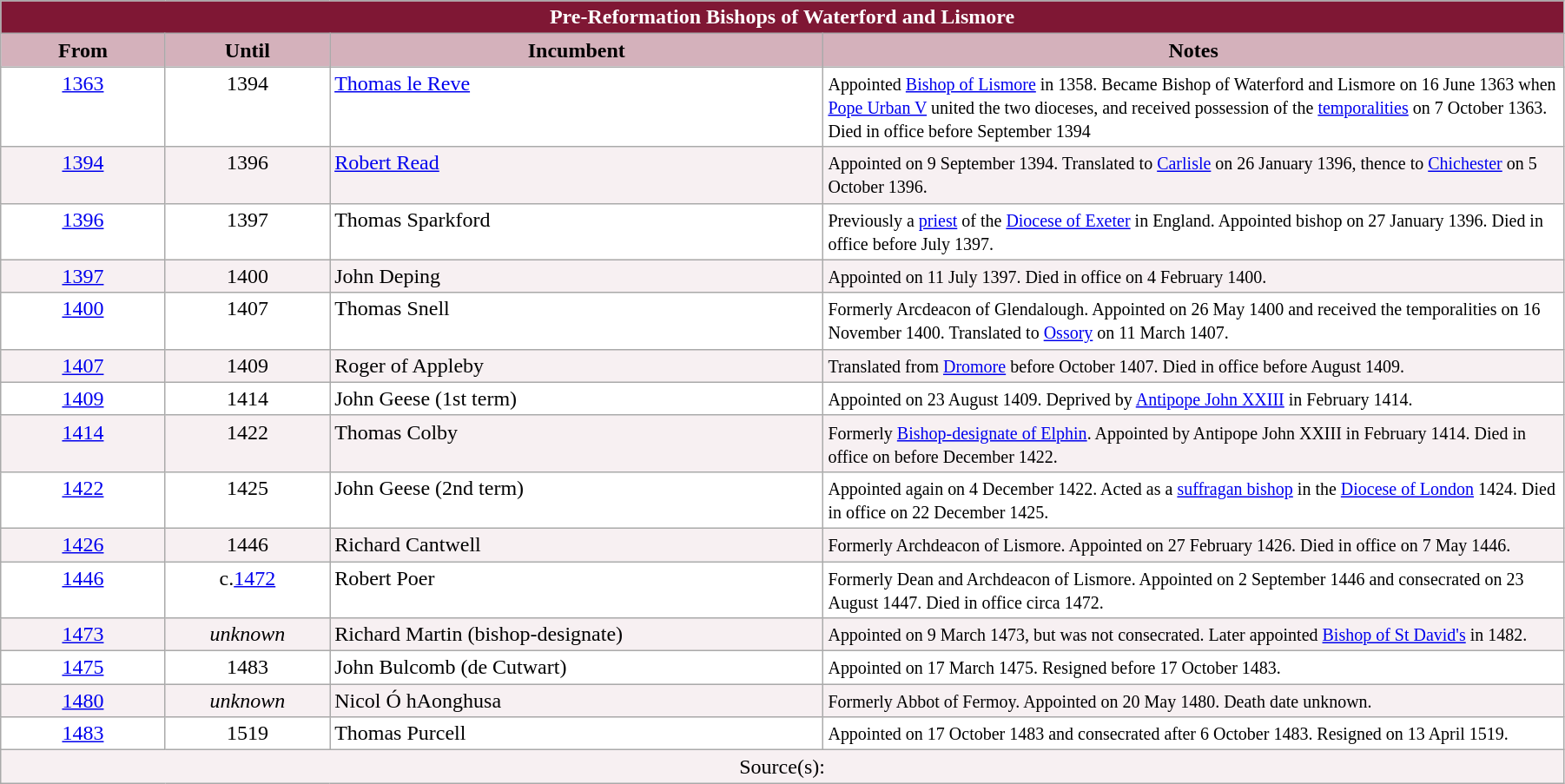<table class="wikitable" style="width:95%;" border="1" cellpadding="2">
<tr>
<th colspan="4" style="background-color: #7F1734; color: white;">Pre-Reformation Bishops of Waterford and Lismore</th>
</tr>
<tr valign=center>
<th style="background-color: #D4B1BB" width="10%">From</th>
<th style="background-color: #D4B1BB" width="10%">Until</th>
<th style="background-color: #D4B1BB" width="30%">Incumbent</th>
<th style="background-color: #D4B1BB" width="45%">Notes</th>
</tr>
<tr valign=top bgcolor="white">
<td align=center><a href='#'>1363</a></td>
<td align=center>1394</td>
<td><a href='#'>Thomas le Reve</a></td>
<td><small>Appointed <a href='#'>Bishop of Lismore</a> in 1358. Became Bishop of Waterford and Lismore on 16 June 1363 when <a href='#'>Pope Urban V</a> united the two dioceses, and received possession of the <a href='#'>temporalities</a> on 7 October 1363. Died in office before September 1394</small></td>
</tr>
<tr valign=top bgcolor="#F7F0F2">
<td align=center><a href='#'>1394</a></td>
<td align=center>1396</td>
<td><a href='#'>Robert Read</a></td>
<td><small>Appointed on 9 September 1394. Translated to <a href='#'>Carlisle</a> on 26 January 1396, thence to <a href='#'>Chichester</a> on 5 October 1396.</small></td>
</tr>
<tr valign=top bgcolor="white">
<td align=center><a href='#'>1396</a></td>
<td align=center>1397</td>
<td>Thomas Sparkford</td>
<td><small>Previously a <a href='#'>priest</a> of the <a href='#'>Diocese of Exeter</a> in England. Appointed bishop on 27 January 1396. Died in office before July 1397.</small></td>
</tr>
<tr valign=top bgcolor="#F7F0F2">
<td align=center><a href='#'>1397</a></td>
<td align=center>1400</td>
<td>John Deping</td>
<td><small>Appointed on 11 July 1397. Died in office on 4 February 1400.</small></td>
</tr>
<tr valign=top bgcolor="white">
<td align=center><a href='#'>1400</a></td>
<td align=center>1407</td>
<td>Thomas Snell</td>
<td><small>Formerly Arcdeacon of Glendalough. Appointed on 26 May 1400 and received the temporalities on 16 November 1400. Translated to <a href='#'>Ossory</a> on 11 March 1407.</small></td>
</tr>
<tr valign=top bgcolor="#F7F0F2">
<td align=center><a href='#'>1407</a></td>
<td align=center>1409</td>
<td>Roger of Appleby</td>
<td><small>Translated from <a href='#'>Dromore</a> before October 1407. Died in office before August 1409.</small></td>
</tr>
<tr valign=top bgcolor="white">
<td align=center><a href='#'>1409</a></td>
<td align=center>1414</td>
<td>John Geese (1st term)</td>
<td><small>Appointed on 23 August 1409. Deprived by <a href='#'>Antipope John XXIII</a> in February 1414.</small></td>
</tr>
<tr valign=top bgcolor="#F7F0F2">
<td align=center><a href='#'>1414</a></td>
<td align=center>1422</td>
<td>Thomas Colby</td>
<td><small>Formerly <a href='#'>Bishop-designate of Elphin</a>. Appointed by Antipope John XXIII in February 1414. Died in office on before December 1422.</small></td>
</tr>
<tr valign=top bgcolor="white">
<td align=center><a href='#'>1422</a></td>
<td align=center>1425</td>
<td>John Geese (2nd term)</td>
<td><small>Appointed again on 4 December 1422. Acted as a <a href='#'>suffragan bishop</a> in the <a href='#'>Diocese of London</a> 1424. Died in office on 22 December 1425.</small></td>
</tr>
<tr valign=top bgcolor="#F7F0F2">
<td align=center><a href='#'>1426</a></td>
<td align=center>1446</td>
<td>Richard Cantwell</td>
<td><small>Formerly Archdeacon of Lismore. Appointed on 27 February 1426. Died in office on 7 May 1446.</small></td>
</tr>
<tr valign=top bgcolor="white">
<td align=center><a href='#'>1446</a></td>
<td align=center>c.<a href='#'>1472</a></td>
<td>Robert Poer</td>
<td><small>Formerly Dean and Archdeacon of Lismore. Appointed on 2 September 1446 and consecrated on 23 August 1447. Died in office circa 1472.</small></td>
</tr>
<tr valign=top bgcolor="#F7F0F2">
<td align=center><a href='#'>1473</a></td>
<td align=center><em>unknown</em></td>
<td>Richard Martin (bishop-designate)</td>
<td><small>Appointed on 9 March 1473, but was not consecrated. Later appointed <a href='#'>Bishop of St David's</a> in 1482.</small></td>
</tr>
<tr valign=top bgcolor="white">
<td align=center><a href='#'>1475</a></td>
<td align=center>1483</td>
<td>John Bulcomb (de Cutwart)</td>
<td><small>Appointed on 17 March 1475. Resigned before 17 October 1483.</small></td>
</tr>
<tr valign=top bgcolor="#F7F0F2">
<td align=center><a href='#'>1480</a></td>
<td align=center><em>unknown</em></td>
<td>Nicol Ó hAonghusa</td>
<td><small>Formerly Abbot of Fermoy. Appointed on 20 May 1480. Death date unknown.</small></td>
</tr>
<tr valign=top bgcolor="white">
<td align=center><a href='#'>1483</a></td>
<td align=center>1519</td>
<td>Thomas Purcell</td>
<td><small>Appointed on 17 October 1483 and consecrated after 6 October 1483. Resigned on 13 April 1519.</small></td>
</tr>
<tr valign=top bgcolor="#F7F0F2">
<td align=center colspan="4">Source(s):</td>
</tr>
</table>
